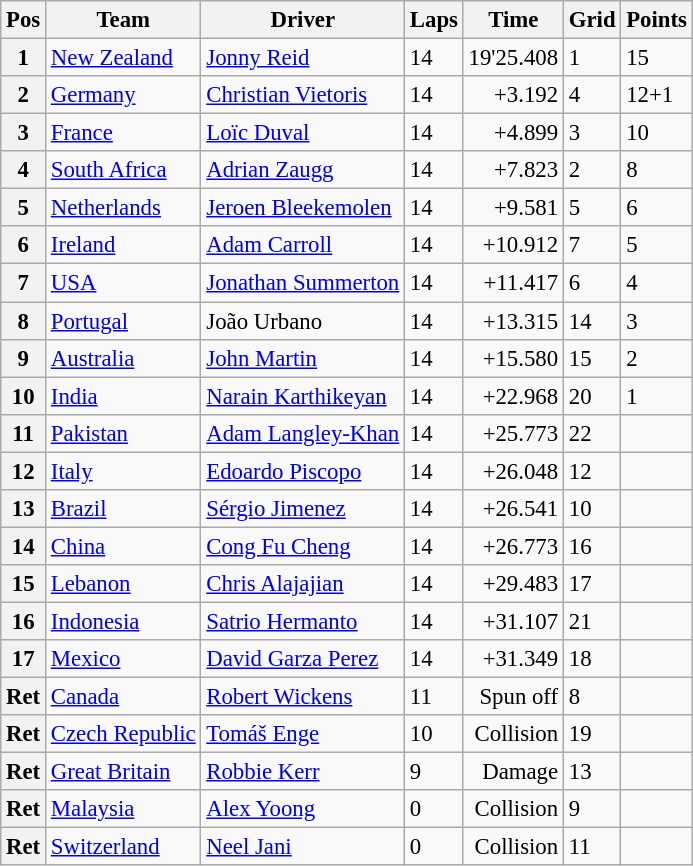<table class="wikitable" style="font-size:95%">
<tr>
<th>Pos</th>
<th>Team</th>
<th>Driver</th>
<th>Laps</th>
<th>Time</th>
<th>Grid</th>
<th>Points</th>
</tr>
<tr>
<th>1</th>
<td> <a href='#'>New Zealand</a></td>
<td><a href='#'>Jonny Reid</a></td>
<td>14</td>
<td>19'25.408</td>
<td>1</td>
<td>15</td>
</tr>
<tr>
<th>2</th>
<td> <a href='#'>Germany</a></td>
<td><a href='#'>Christian Vietoris</a></td>
<td>14</td>
<td align=right>+3.192</td>
<td>4</td>
<td>12+1</td>
</tr>
<tr>
<th>3</th>
<td> <a href='#'>France</a></td>
<td><a href='#'>Loïc Duval</a></td>
<td>14</td>
<td align=right>+4.899</td>
<td>3</td>
<td>10</td>
</tr>
<tr>
<th>4</th>
<td> <a href='#'>South Africa</a></td>
<td><a href='#'>Adrian Zaugg</a></td>
<td>14</td>
<td align=right>+7.823</td>
<td>2</td>
<td>8</td>
</tr>
<tr>
<th>5</th>
<td> <a href='#'>Netherlands</a></td>
<td><a href='#'>Jeroen Bleekemolen</a></td>
<td>14</td>
<td align=right>+9.581</td>
<td>5</td>
<td>6</td>
</tr>
<tr>
<th>6</th>
<td> <a href='#'>Ireland</a></td>
<td><a href='#'>Adam Carroll</a></td>
<td>14</td>
<td align=right>+10.912</td>
<td>7</td>
<td>5</td>
</tr>
<tr>
<th>7</th>
<td> <a href='#'>USA</a></td>
<td><a href='#'>Jonathan Summerton</a></td>
<td>14</td>
<td align=right>+11.417</td>
<td>6</td>
<td>4</td>
</tr>
<tr>
<th>8</th>
<td> <a href='#'>Portugal</a></td>
<td>João Urbano</td>
<td>14</td>
<td align=right>+13.315</td>
<td>14</td>
<td>3</td>
</tr>
<tr>
<th>9</th>
<td> <a href='#'>Australia</a></td>
<td><a href='#'>John Martin</a></td>
<td>14</td>
<td align=right>+15.580</td>
<td>15</td>
<td>2</td>
</tr>
<tr>
<th>10</th>
<td> <a href='#'>India</a></td>
<td><a href='#'>Narain Karthikeyan</a></td>
<td>14</td>
<td align=right>+22.968</td>
<td>20</td>
<td>1</td>
</tr>
<tr>
<th>11</th>
<td> <a href='#'>Pakistan</a></td>
<td><a href='#'>Adam Langley-Khan</a></td>
<td>14</td>
<td align=right>+25.773</td>
<td>22</td>
<td></td>
</tr>
<tr>
<th>12</th>
<td> <a href='#'>Italy</a></td>
<td><a href='#'>Edoardo Piscopo</a></td>
<td>14</td>
<td align=right>+26.048</td>
<td>12</td>
<td></td>
</tr>
<tr>
<th>13</th>
<td> <a href='#'>Brazil</a></td>
<td><a href='#'>Sérgio Jimenez</a></td>
<td>14</td>
<td align=right>+26.541</td>
<td>10</td>
<td></td>
</tr>
<tr>
<th>14</th>
<td> <a href='#'>China</a></td>
<td><a href='#'>Cong Fu Cheng</a></td>
<td>14</td>
<td align=right>+26.773</td>
<td>16</td>
<td></td>
</tr>
<tr>
<th>15</th>
<td> <a href='#'>Lebanon</a></td>
<td><a href='#'>Chris Alajajian</a></td>
<td>14</td>
<td align=right>+29.483</td>
<td>17</td>
<td></td>
</tr>
<tr>
<th>16</th>
<td> <a href='#'>Indonesia</a></td>
<td><a href='#'>Satrio Hermanto</a></td>
<td>14</td>
<td align=right>+31.107</td>
<td>21</td>
<td></td>
</tr>
<tr>
<th>17</th>
<td> <a href='#'>Mexico</a></td>
<td><a href='#'>David Garza Perez</a></td>
<td>14</td>
<td align=right>+31.349</td>
<td>18</td>
<td></td>
</tr>
<tr>
<th>Ret</th>
<td> <a href='#'>Canada</a></td>
<td><a href='#'>Robert Wickens</a></td>
<td>11</td>
<td align=right>Spun off</td>
<td>8</td>
<td></td>
</tr>
<tr>
<th>Ret</th>
<td> <a href='#'>Czech Republic</a></td>
<td><a href='#'>Tomáš Enge</a></td>
<td>10</td>
<td align=right>Collision</td>
<td>19</td>
<td></td>
</tr>
<tr>
<th>Ret</th>
<td> <a href='#'>Great Britain</a></td>
<td><a href='#'>Robbie Kerr</a></td>
<td>9</td>
<td align=right>Damage</td>
<td>13</td>
<td></td>
</tr>
<tr>
<th>Ret</th>
<td> <a href='#'>Malaysia</a></td>
<td><a href='#'>Alex Yoong</a></td>
<td>0</td>
<td align=right>Collision</td>
<td>9</td>
<td></td>
</tr>
<tr>
<th>Ret</th>
<td> <a href='#'>Switzerland</a></td>
<td><a href='#'>Neel Jani</a></td>
<td>0</td>
<td align=right>Collision</td>
<td>11</td>
<td></td>
</tr>
</table>
